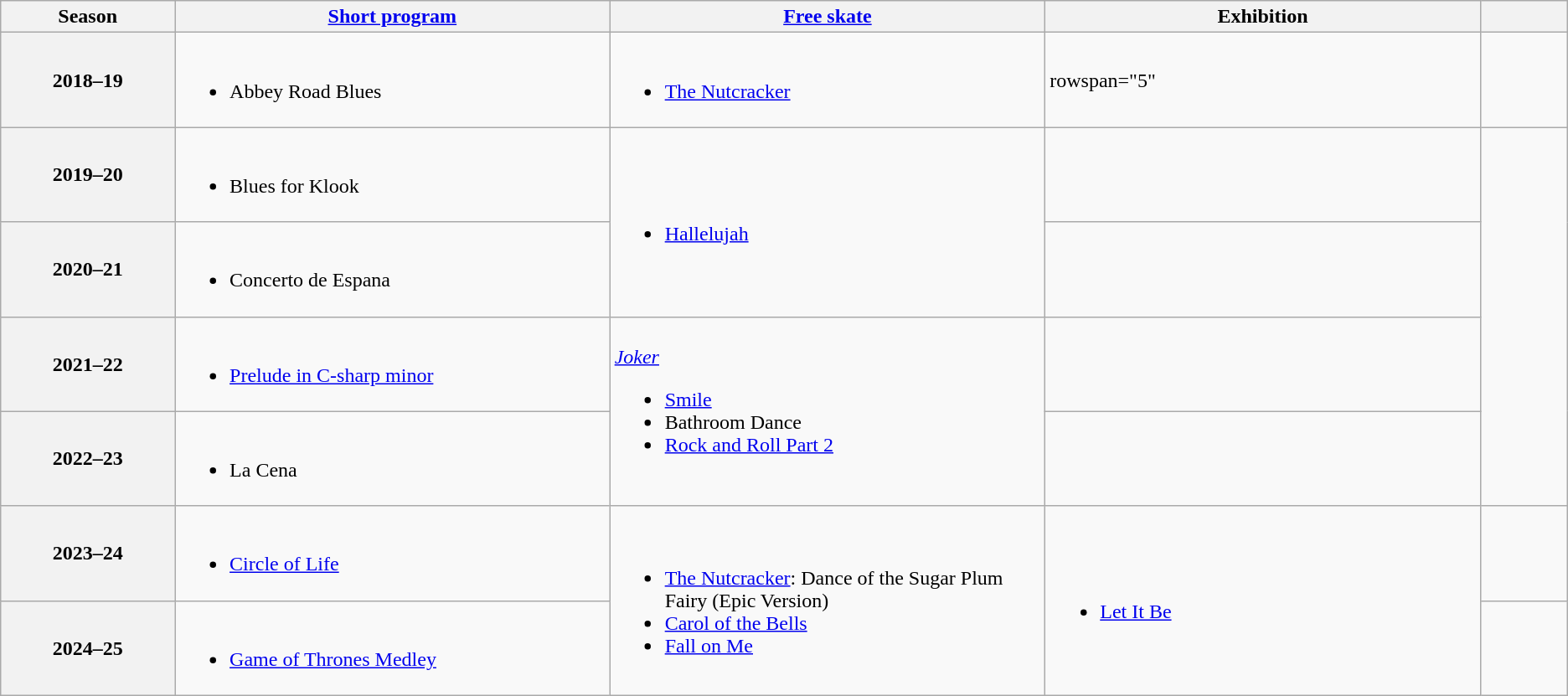<table class="wikitable unsortable" style="text-align:left">
<tr>
<th scope="col" style="text-align:center; width:10%">Season</th>
<th scope="col" style="text-align:center; width:25%"><a href='#'>Short program</a></th>
<th scope="col" style="text-align:center; width:25%"><a href='#'>Free skate</a></th>
<th scope="col" style="text-align:center; width:25%">Exhibition</th>
<th scope="col" style="text-align:center; width:5%"></th>
</tr>
<tr>
<th scope="row">2018–19 <br></th>
<td><br><ul><li>Abbey Road Blues <br> </li></ul></td>
<td><br><ul><li><a href='#'>The Nutcracker</a> <br> </li></ul></td>
<td>rowspan="5" </td>
<td></td>
</tr>
<tr>
<th scope="row">2019–20 <br></th>
<td><br><ul><li>Blues for Klook <br> </li></ul></td>
<td rowspan="2"><br><ul><li><a href='#'>Hallelujah</a> <br> </li></ul></td>
<td></td>
</tr>
<tr>
<th scope="row">2020–21 <br></th>
<td><br><ul><li>Concerto de Espana <br> </li></ul></td>
<td></td>
</tr>
<tr>
<th scope="row">2021–22 <br></th>
<td><br><ul><li><a href='#'>Prelude in C-sharp minor</a> <br> </li></ul></td>
<td rowspan="2"><em><a href='#'>Joker</a></em><br><ul><li><a href='#'>Smile</a> <br> </li><li>Bathroom Dance <br> </li><li><a href='#'>Rock and Roll Part 2</a> <br> </li></ul></td>
<td></td>
</tr>
<tr>
<th scope="row">2022–23 <br></th>
<td><br><ul><li>La Cena <br> </li></ul></td>
<td></td>
</tr>
<tr>
<th scope="row">2023–24 <br></th>
<td><br><ul><li><a href='#'>Circle of Life</a><br> </li></ul></td>
<td rowspan=2><br><ul><li><a href='#'>The Nutcracker</a>: Dance of the Sugar Plum Fairy (Epic Version) <br> </li><li><a href='#'>Carol of the Bells</a> <br> </li><li><a href='#'>Fall on Me</a> <br> </li></ul></td>
<td rowspan=2><br><ul><li><a href='#'>Let It Be</a> <br></li></ul></td>
<td></td>
</tr>
<tr>
<th scope="row">2024–25 <br></th>
<td><br><ul><li><a href='#'>Game of Thrones Medley</a><br> </li></ul></td>
<td></td>
</tr>
</table>
